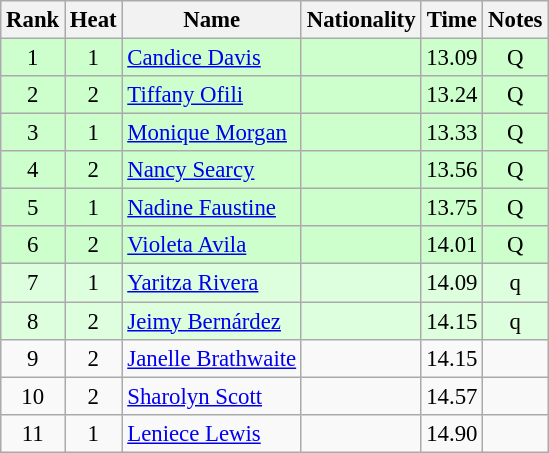<table class="wikitable sortable" style="text-align:center; font-size:95%">
<tr>
<th>Rank</th>
<th>Heat</th>
<th>Name</th>
<th>Nationality</th>
<th>Time</th>
<th>Notes</th>
</tr>
<tr bgcolor=ccffcc>
<td>1</td>
<td>1</td>
<td align=left><a href='#'>Candice Davis</a></td>
<td align=left></td>
<td>13.09</td>
<td>Q</td>
</tr>
<tr bgcolor=ccffcc>
<td>2</td>
<td>2</td>
<td align=left><a href='#'>Tiffany Ofili</a></td>
<td align=left></td>
<td>13.24</td>
<td>Q</td>
</tr>
<tr bgcolor=ccffcc>
<td>3</td>
<td>1</td>
<td align=left><a href='#'>Monique Morgan</a></td>
<td align=left></td>
<td>13.33</td>
<td>Q</td>
</tr>
<tr bgcolor=ccffcc>
<td>4</td>
<td>2</td>
<td align=left><a href='#'>Nancy Searcy</a></td>
<td align=left></td>
<td>13.56</td>
<td>Q</td>
</tr>
<tr bgcolor=ccffcc>
<td>5</td>
<td>1</td>
<td align=left><a href='#'>Nadine Faustine</a></td>
<td align=left></td>
<td>13.75</td>
<td>Q</td>
</tr>
<tr bgcolor=ccffcc>
<td>6</td>
<td>2</td>
<td align=left><a href='#'>Violeta Avila</a></td>
<td align=left></td>
<td>14.01</td>
<td>Q</td>
</tr>
<tr bgcolor=ddffdd>
<td>7</td>
<td>1</td>
<td align=left><a href='#'>Yaritza Rivera</a></td>
<td align=left></td>
<td>14.09</td>
<td>q</td>
</tr>
<tr bgcolor=ddffdd>
<td>8</td>
<td>2</td>
<td align=left><a href='#'>Jeimy Bernárdez</a></td>
<td align=left></td>
<td>14.15</td>
<td>q</td>
</tr>
<tr>
<td>9</td>
<td>2</td>
<td align=left><a href='#'>Janelle Brathwaite</a></td>
<td align=left></td>
<td>14.15</td>
<td></td>
</tr>
<tr>
<td>10</td>
<td>2</td>
<td align=left><a href='#'>Sharolyn Scott</a></td>
<td align=left></td>
<td>14.57</td>
<td></td>
</tr>
<tr>
<td>11</td>
<td>1</td>
<td align=left><a href='#'>Leniece Lewis</a></td>
<td align=left></td>
<td>14.90</td>
<td></td>
</tr>
</table>
